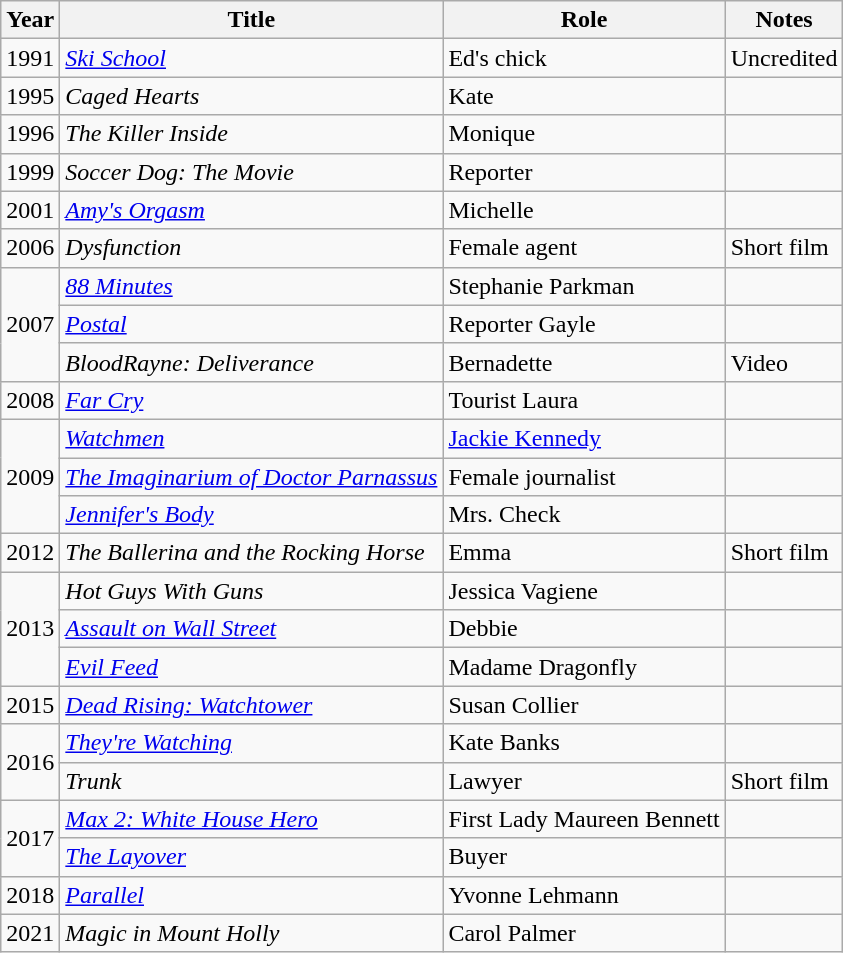<table class = "wikitable">
<tr>
<th>Year</th>
<th>Title</th>
<th>Role</th>
<th>Notes</th>
</tr>
<tr>
<td>1991</td>
<td><em><a href='#'>Ski School</a></em></td>
<td>Ed's chick</td>
<td>Uncredited</td>
</tr>
<tr>
<td>1995</td>
<td><em>Caged Hearts</em></td>
<td>Kate</td>
<td></td>
</tr>
<tr>
<td>1996</td>
<td><em>The Killer Inside</em></td>
<td>Monique</td>
<td></td>
</tr>
<tr>
<td>1999</td>
<td><em>Soccer Dog: The Movie</em></td>
<td>Reporter</td>
<td></td>
</tr>
<tr>
<td>2001</td>
<td><em><a href='#'>Amy's Orgasm</a></em></td>
<td>Michelle</td>
<td></td>
</tr>
<tr>
<td>2006</td>
<td><em>Dysfunction</em></td>
<td>Female agent</td>
<td>Short film</td>
</tr>
<tr>
<td rowspan="3">2007</td>
<td><em><a href='#'>88 Minutes</a></em></td>
<td>Stephanie Parkman</td>
<td></td>
</tr>
<tr>
<td><em><a href='#'>Postal</a></em></td>
<td>Reporter Gayle</td>
<td></td>
</tr>
<tr>
<td><em>BloodRayne: Deliverance</em></td>
<td>Bernadette</td>
<td>Video</td>
</tr>
<tr>
<td>2008</td>
<td><em><a href='#'>Far Cry</a></em></td>
<td>Tourist Laura</td>
<td></td>
</tr>
<tr>
<td rowspan="3">2009</td>
<td><em><a href='#'>Watchmen</a></em></td>
<td><a href='#'>Jackie Kennedy</a></td>
<td></td>
</tr>
<tr>
<td><em><a href='#'>The Imaginarium of Doctor Parnassus</a></em></td>
<td>Female journalist</td>
<td></td>
</tr>
<tr>
<td><em><a href='#'>Jennifer's Body</a></em></td>
<td>Mrs. Check</td>
<td></td>
</tr>
<tr>
<td>2012</td>
<td><em>The Ballerina and the Rocking Horse</em></td>
<td>Emma</td>
<td>Short film</td>
</tr>
<tr>
<td rowspan="3">2013</td>
<td><em>Hot Guys With Guns</em></td>
<td>Jessica Vagiene</td>
<td></td>
</tr>
<tr>
<td><em><a href='#'>Assault on Wall Street</a></em></td>
<td>Debbie</td>
<td></td>
</tr>
<tr>
<td><em><a href='#'>Evil Feed</a></em></td>
<td>Madame Dragonfly</td>
<td></td>
</tr>
<tr>
<td>2015</td>
<td><em><a href='#'>Dead Rising: Watchtower</a></em></td>
<td>Susan Collier</td>
<td></td>
</tr>
<tr>
<td rowspan="2">2016</td>
<td><em><a href='#'>They're Watching</a></em></td>
<td>Kate Banks</td>
<td></td>
</tr>
<tr>
<td><em>Trunk</em></td>
<td>Lawyer</td>
<td>Short film</td>
</tr>
<tr>
<td rowspan="2">2017</td>
<td><em><a href='#'>Max 2: White House Hero</a></em></td>
<td>First Lady Maureen Bennett</td>
<td></td>
</tr>
<tr>
<td><em><a href='#'>The Layover</a></em></td>
<td>Buyer</td>
<td></td>
</tr>
<tr>
<td>2018</td>
<td><em><a href='#'>Parallel</a></em></td>
<td>Yvonne Lehmann</td>
<td></td>
</tr>
<tr>
<td>2021</td>
<td><em>Magic in Mount Holly</em></td>
<td>Carol Palmer</td>
</tr>
</table>
